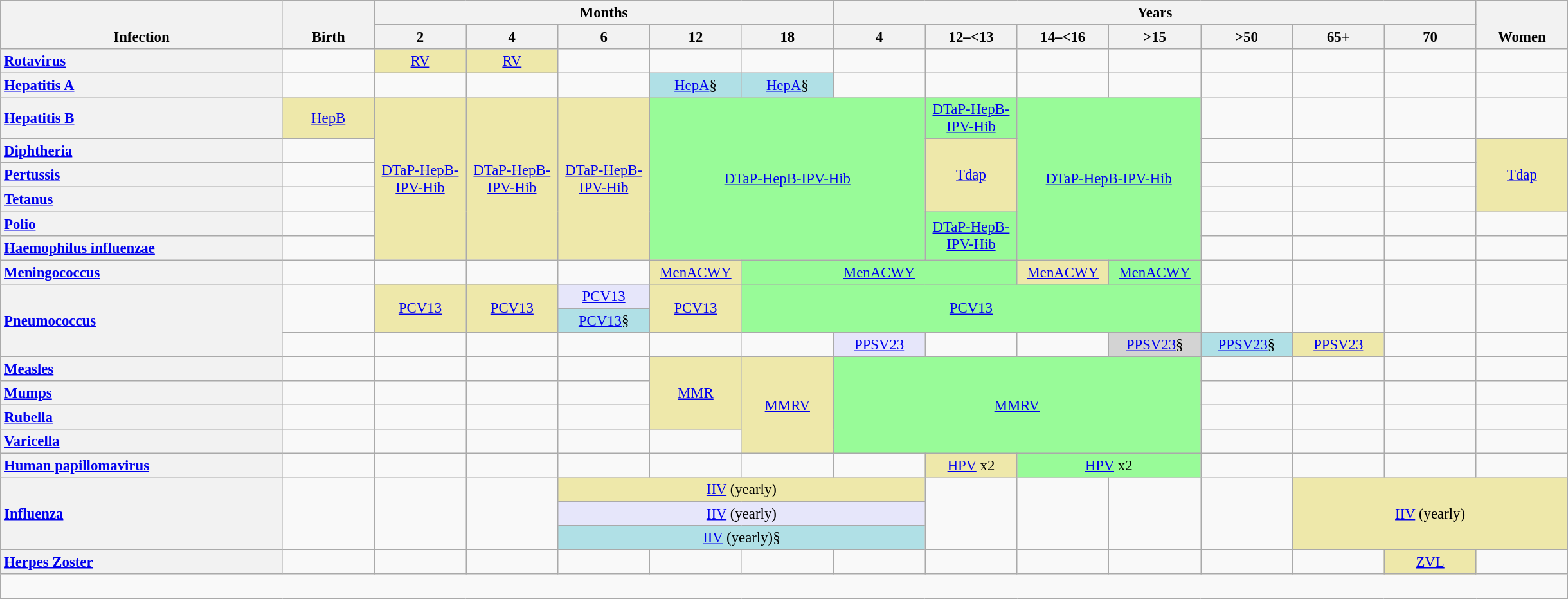<table class=wikitable id="Australia" style="margin: auto; width: 107em; font-size: 95%; text-align: center">
<tr>
<th rowspan="2" valign="bottom" scope="col">Infection</th>
<th rowspan="2" valign="bottom" style="width: 5.8em;" scope="col">Birth</th>
<th colspan="5" scope="col">Months</th>
<th colspan="7" scope="col">Years</th>
<th rowspan="2" valign="bottom" style="width: 5.8em;" scope="col"><br>Women</th>
</tr>
<tr>
<th style="width: 5.8em;" scope="col">2</th>
<th style="width: 5.8em;" scope="col">4</th>
<th style="width: 5.8em;" scope="col">6</th>
<th style="width: 5.8em;" scope="col">12</th>
<th style="width: 5.8em;" scope="col">18</th>
<th style="width: 5.8em;" scope="col">4</th>
<th style="width: 5.8em;" scope="col">12–<13</th>
<th style="width: 5.8em;" scope="col">14–<16</th>
<th style="width: 5.8em;" scope="col">>15</th>
<th style="width: 5.8em;" scope="col">>50</th>
<th style="width: 5.8em;" scope="col">65+</th>
<th style="width: 5.8em;" scope="col">70</th>
</tr>
<tr>
<th style="text-align: left;" scope="row"><a href='#'>Rotavirus</a></th>
<td></td>
<td style="background-color: PaleGoldenrod;"><a href='#'>RV</a></td>
<td style="background-color: PaleGoldenrod;"><a href='#'>RV</a></td>
<td></td>
<td></td>
<td></td>
<td></td>
<td></td>
<td></td>
<td></td>
<td></td>
<td></td>
<td></td>
<td></td>
</tr>
<tr>
<th style="text-align: left;" scope="row"><a href='#'>Hepatitis A</a></th>
<td></td>
<td></td>
<td></td>
<td></td>
<td style="background-color: PowderBlue;"><a href='#'>HepA</a>§</td>
<td style="background-color: PowderBlue;"><a href='#'>HepA</a>§</td>
<td></td>
<td></td>
<td></td>
<td></td>
<td></td>
<td></td>
<td></td>
<td></td>
</tr>
<tr>
<th style="text-align: left;" scope="row"><a href='#'>Hepatitis B</a></th>
<td style="background-color: PaleGoldenrod;"><a href='#'>HepB</a></td>
<td rowspan="6" style="background-color: PaleGoldenrod;"><a href='#'>DTaP-HepB-IPV-Hib</a></td>
<td rowspan="6" style="background-color: PaleGoldenrod;"><a href='#'>DTaP-HepB-IPV-Hib</a></td>
<td rowspan="6" style="background-color: PaleGoldenrod;"><a href='#'>DTaP-HepB-IPV-Hib</a></td>
<td rowspan="6" colspan="3" style="background-color: PaleGreen;"><a href='#'>DTaP-HepB-IPV-Hib</a></td>
<td style="background-color: PaleGreen;"><a href='#'>DTaP-HepB-IPV-Hib</a></td>
<td rowspan="6" colspan="2" style="background-color: PaleGreen;"><a href='#'>DTaP-HepB-IPV-Hib</a></td>
<td></td>
<td></td>
<td></td>
<td></td>
</tr>
<tr>
<th style="text-align: left;" scope="row"><a href='#'>Diphtheria</a></th>
<td></td>
<td rowspan="3" style="background-color: PaleGoldenrod;"><a href='#'>Tdap</a></td>
<td></td>
<td></td>
<td></td>
<td rowspan="3" style="background-color: PaleGoldenrod;"><a href='#'>Tdap</a></td>
</tr>
<tr>
<th style="text-align: left;" scope="row"><a href='#'>Pertussis</a></th>
<td></td>
<td></td>
<td></td>
<td></td>
</tr>
<tr>
<th style="text-align: left;" scope="row"><a href='#'>Tetanus</a></th>
<td></td>
<td></td>
<td></td>
<td></td>
</tr>
<tr>
<th style="text-align: left;" scope="row"><a href='#'>Polio</a></th>
<td></td>
<td rowspan="2" style="background-color: PaleGreen;"><a href='#'>DTaP-HepB-IPV-Hib</a></td>
<td></td>
<td></td>
<td></td>
<td></td>
</tr>
<tr>
<th style="text-align: left;" scope="row"><a href='#'>Haemophilus influenzae</a></th>
<td></td>
<td></td>
<td></td>
<td></td>
<td></td>
</tr>
<tr>
<th style="text-align: left;" scope="row"><a href='#'>Meningococcus</a></th>
<td></td>
<td></td>
<td></td>
<td></td>
<td style="background-color: PaleGoldenrod;"><a href='#'>MenACWY</a></td>
<td colspan="3" style="background-color: PaleGreen;"><a href='#'>MenACWY</a></td>
<td style="background-color: PaleGoldenrod;"><a href='#'>MenACWY</a></td>
<td style="background-color: PaleGreen;"><a href='#'>MenACWY</a></td>
<td></td>
<td></td>
<td></td>
<td></td>
</tr>
<tr>
<th rowspan="3" style="text-align: left;" scope="row"><a href='#'>Pneumococcus</a></th>
<td rowspan="2"></td>
<td rowspan="2" style="background-color: PaleGoldenrod;"><a href='#'>PCV13</a></td>
<td rowspan="2" style="background-color: PaleGoldenrod;"><a href='#'>PCV13</a></td>
<td style="background-color: Lavender;"><a href='#'>PCV13</a></td>
<td rowspan="2" style="background-color: PaleGoldenrod;"><a href='#'>PCV13</a></td>
<td rowspan="2" colspan="5" style="background-color: PaleGreen;"><a href='#'>PCV13</a></td>
<td rowspan="2"></td>
<td rowspan="2"></td>
<td rowspan="2"></td>
<td rowspan="2"></td>
</tr>
<tr>
<td style="background-color: PowderBlue;"><a href='#'>PCV13</a>§</td>
</tr>
<tr>
<td></td>
<td></td>
<td></td>
<td></td>
<td></td>
<td></td>
<td style="background-color: Lavender;"><a href='#'>PPSV23</a></td>
<td></td>
<td></td>
<td style="background-color: LightGrey"><a href='#'>PPSV23</a>§</td>
<td style="background-color: PowderBlue;"><a href='#'>PPSV23</a>§</td>
<td style="background-color: PaleGoldenrod;"><a href='#'>PPSV23</a></td>
<td></td>
<td></td>
</tr>
<tr>
<th style="text-align: left;" scope="row"><a href='#'>Measles</a></th>
<td></td>
<td></td>
<td></td>
<td></td>
<td rowspan="3" style="background-color: PaleGoldenrod;"><a href='#'>MMR</a></td>
<td rowspan="4" style="background-color: PaleGoldenrod;"><a href='#'>MMRV</a></td>
<td rowspan="4" colspan="4" style="background-color: PaleGreen;"><a href='#'>MMRV</a></td>
<td></td>
<td></td>
<td></td>
<td></td>
</tr>
<tr>
<th style="text-align: left;" scope="row"><a href='#'>Mumps</a></th>
<td></td>
<td></td>
<td></td>
<td></td>
<td></td>
<td></td>
<td></td>
<td></td>
</tr>
<tr>
<th style="text-align: left;" scope="row"><a href='#'>Rubella</a></th>
<td></td>
<td></td>
<td></td>
<td></td>
<td></td>
<td></td>
<td></td>
<td></td>
</tr>
<tr>
<th style="text-align: left;" scope="row"><a href='#'>Varicella</a></th>
<td></td>
<td></td>
<td></td>
<td></td>
<td></td>
<td></td>
<td></td>
<td></td>
<td></td>
</tr>
<tr>
<th style="text-align: left;" scope="row"><a href='#'>Human papillomavirus</a></th>
<td></td>
<td></td>
<td></td>
<td></td>
<td></td>
<td></td>
<td></td>
<td style="background-color: PaleGoldenrod;"><a href='#'>HPV</a> x2</td>
<td colspan="2" style="background-color: PaleGreen;"><a href='#'>HPV</a> x2</td>
<td></td>
<td></td>
<td></td>
<td></td>
</tr>
<tr>
<th rowspan="3" style="text-align: left;" scope="row"><a href='#'>Influenza</a></th>
<td rowspan="3"></td>
<td rowspan="3"></td>
<td rowspan="3"></td>
<td colspan="4" style="background-color: PaleGoldenrod;"><a href='#'>IIV</a> (yearly)</td>
<td rowspan="3"></td>
<td rowspan="3"></td>
<td rowspan="3"></td>
<td rowspan="3"></td>
<td rowspan="3" colspan="3" style="background-color: PaleGoldenrod;"><a href='#'>IIV</a> (yearly)</td>
</tr>
<tr>
<td colspan="4" style="background-color: Lavender;"><a href='#'>IIV</a> (yearly)</td>
</tr>
<tr>
<td colspan="4" style="background-color: PowderBlue;"><a href='#'>IIV</a> (yearly)§</td>
</tr>
<tr>
<th style="text-align: left;" scope="row"><a href='#'>Herpes Zoster</a></th>
<td></td>
<td></td>
<td></td>
<td></td>
<td></td>
<td></td>
<td></td>
<td></td>
<td></td>
<td></td>
<td></td>
<td></td>
<td style="background-color: PaleGoldenrod;"><a href='#'>ZVL</a></td>
<td></td>
</tr>
<tr>
<td colspan="15" style="text-align: left;"><br></td>
</tr>
</table>
